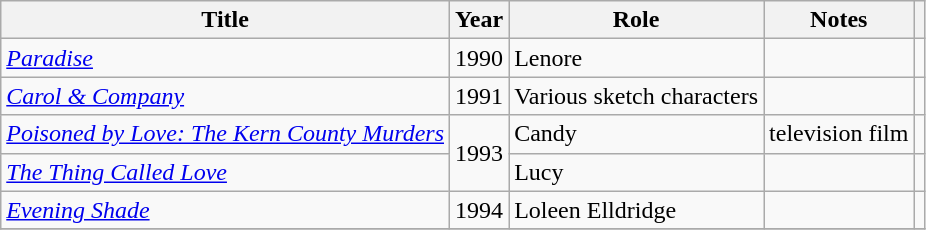<table class="wikitable sortable plainrowheaders">
<tr>
<th scope="col">Title</th>
<th scope="col">Year</th>
<th scope="col">Role</th>
<th scope="col" class="unsortable">Notes</th>
<th></th>
</tr>
<tr>
<td><em><a href='#'>Paradise</a></em></td>
<td>1990</td>
<td>Lenore</td>
<td></td>
<td></td>
</tr>
<tr>
<td><em><a href='#'>Carol & Company</a></em></td>
<td>1991</td>
<td>Various sketch characters</td>
<td></td>
<td></td>
</tr>
<tr>
<td><em><a href='#'>Poisoned by Love: The Kern County Murders</a></em></td>
<td rowspan="2">1993</td>
<td>Candy</td>
<td>television film</td>
<td></td>
</tr>
<tr>
<td><em><a href='#'>The Thing Called Love</a></em></td>
<td>Lucy</td>
<td></td>
<td></td>
</tr>
<tr>
<td><em><a href='#'>Evening Shade</a></em></td>
<td>1994</td>
<td>Loleen Elldridge</td>
<td></td>
<td></td>
</tr>
<tr>
</tr>
</table>
